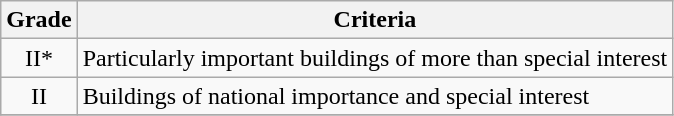<table class="wikitable" border="1">
<tr>
<th>Grade</th>
<th>Criteria</th>
</tr>
<tr>
<td align="center" >II*</td>
<td>Particularly important buildings of more than special interest</td>
</tr>
<tr>
<td align="center" >II</td>
<td>Buildings of national importance and special interest</td>
</tr>
<tr>
</tr>
</table>
